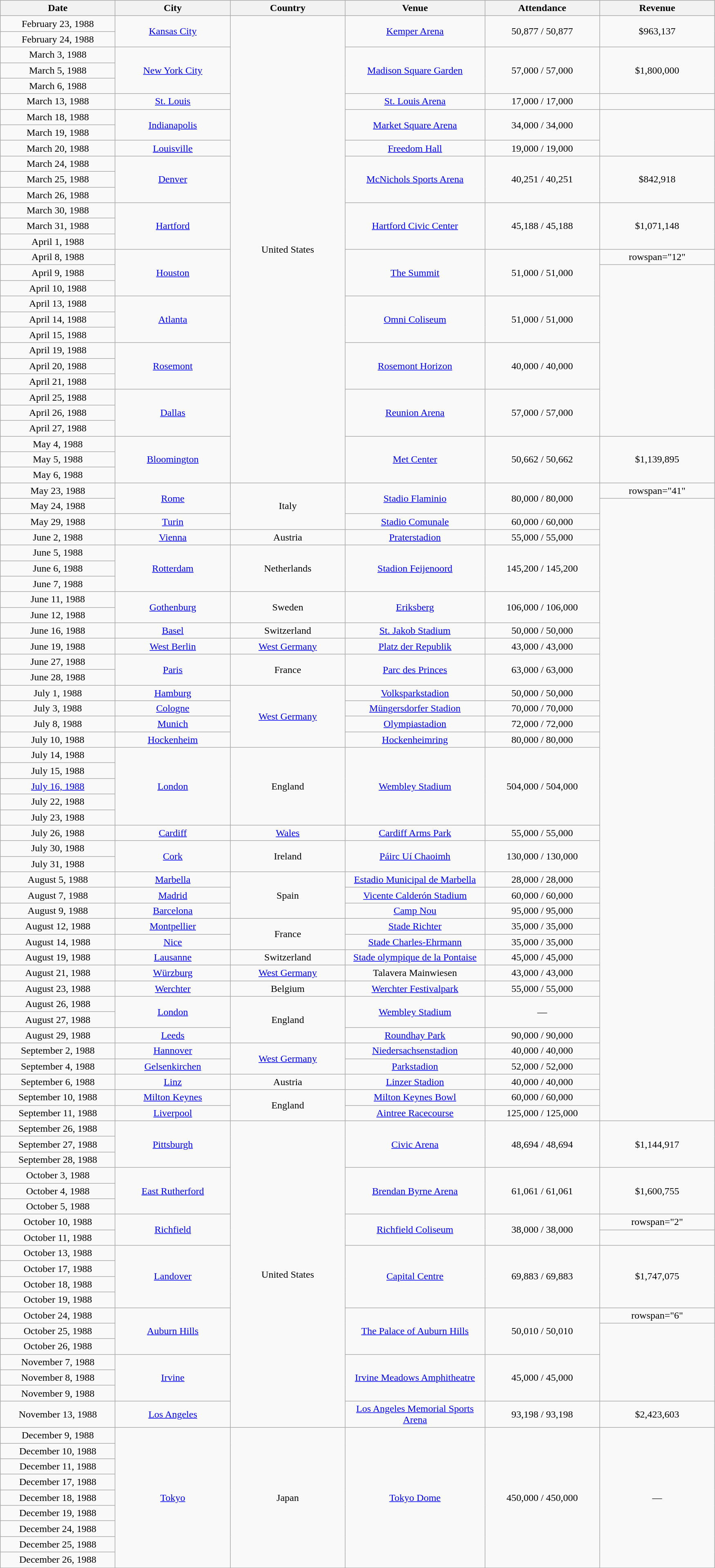<table class="wikitable" style="text-align:center;">
<tr>
<th style="width:180px;">Date</th>
<th style="width:180px;">City</th>
<th style="width:180px;">Country</th>
<th style="width:220px;">Venue</th>
<th style="width:180px;">Attendance</th>
<th style="width:180px;">Revenue</th>
</tr>
<tr>
<td>February 23, 1988</td>
<td rowspan="2"><a href='#'>Kansas City</a></td>
<td rowspan="30">United States</td>
<td rowspan="2"><a href='#'>Kemper Arena</a></td>
<td rowspan="2">50,877 / 50,877</td>
<td rowspan="2">$963,137</td>
</tr>
<tr>
<td>February 24, 1988</td>
</tr>
<tr>
<td>March 3, 1988</td>
<td rowspan="3"><a href='#'>New York City</a></td>
<td rowspan="3"><a href='#'>Madison Square Garden</a></td>
<td rowspan=3>57,000 / 57,000</td>
<td rowspan=3>$1,800,000</td>
</tr>
<tr>
<td>March 5, 1988</td>
</tr>
<tr>
<td>March 6, 1988</td>
</tr>
<tr>
<td>March 13, 1988</td>
<td><a href='#'>St. Louis</a></td>
<td><a href='#'>St. Louis Arena</a></td>
<td>17,000 / 17,000</td>
<td></td>
</tr>
<tr>
<td>March 18, 1988</td>
<td rowspan="2"><a href='#'>Indianapolis</a></td>
<td rowspan="2"><a href='#'>Market Square Arena</a></td>
<td rowspan="2">34,000 / 34,000</td>
</tr>
<tr>
<td>March 19, 1988</td>
</tr>
<tr>
<td>March 20, 1988</td>
<td><a href='#'>Louisville</a></td>
<td><a href='#'>Freedom Hall</a></td>
<td>19,000 / 19,000</td>
</tr>
<tr>
<td>March 24, 1988</td>
<td rowspan="3"><a href='#'>Denver</a></td>
<td rowspan="3"><a href='#'>McNichols Sports Arena</a></td>
<td rowspan="3">40,251 / 40,251</td>
<td rowspan="3">$842,918</td>
</tr>
<tr>
<td>March 25, 1988</td>
</tr>
<tr>
<td>March 26, 1988</td>
</tr>
<tr>
<td>March 30, 1988</td>
<td rowspan="3"><a href='#'>Hartford</a></td>
<td rowspan="3"><a href='#'>Hartford Civic Center</a></td>
<td rowspan="3">45,188 / 45,188</td>
<td rowspan="3">$1,071,148</td>
</tr>
<tr>
<td>March 31, 1988</td>
</tr>
<tr>
<td>April 1, 1988</td>
</tr>
<tr>
<td>April 8, 1988</td>
<td rowspan="3"><a href='#'>Houston</a></td>
<td rowspan="3"><a href='#'>The Summit</a></td>
<td rowspan="3">51,000 / 51,000</td>
<td>rowspan="12" </td>
</tr>
<tr>
<td>April 9, 1988</td>
</tr>
<tr>
<td>April 10, 1988</td>
</tr>
<tr>
<td>April 13, 1988</td>
<td rowspan="3"><a href='#'>Atlanta</a></td>
<td rowspan="3"><a href='#'>Omni Coliseum</a></td>
<td rowspan="3">51,000 / 51,000</td>
</tr>
<tr>
<td>April 14, 1988</td>
</tr>
<tr>
<td>April 15, 1988</td>
</tr>
<tr>
<td>April 19, 1988</td>
<td rowspan="3"><a href='#'>Rosemont</a></td>
<td rowspan="3"><a href='#'>Rosemont Horizon</a></td>
<td rowspan="3">40,000 / 40,000</td>
</tr>
<tr>
<td>April 20, 1988</td>
</tr>
<tr>
<td>April 21, 1988</td>
</tr>
<tr>
<td>April 25, 1988</td>
<td rowspan="3"><a href='#'>Dallas</a></td>
<td rowspan="3"><a href='#'>Reunion Arena</a></td>
<td rowspan="3">57,000 / 57,000</td>
</tr>
<tr>
<td>April 26, 1988</td>
</tr>
<tr>
<td>April 27, 1988</td>
</tr>
<tr>
<td>May 4, 1988</td>
<td rowspan="3"><a href='#'>Bloomington</a></td>
<td rowspan="3"><a href='#'>Met Center</a></td>
<td rowspan="3">50,662 / 50,662</td>
<td rowspan="3">$1,139,895</td>
</tr>
<tr>
<td>May 5, 1988</td>
</tr>
<tr>
<td>May 6, 1988</td>
</tr>
<tr>
<td>May 23, 1988</td>
<td rowspan="2"><a href='#'>Rome</a></td>
<td rowspan="3">Italy</td>
<td rowspan="2"><a href='#'>Stadio Flaminio</a></td>
<td rowspan="2">80,000 / 80,000</td>
<td>rowspan="41" </td>
</tr>
<tr>
<td>May 24, 1988</td>
</tr>
<tr>
<td>May 29, 1988</td>
<td><a href='#'>Turin</a></td>
<td><a href='#'>Stadio Comunale</a></td>
<td>60,000 / 60,000</td>
</tr>
<tr>
<td>June 2, 1988</td>
<td><a href='#'>Vienna</a></td>
<td>Austria</td>
<td><a href='#'>Praterstadion</a></td>
<td>55,000 / 55,000</td>
</tr>
<tr>
<td>June 5, 1988</td>
<td rowspan="3"><a href='#'>Rotterdam</a></td>
<td rowspan="3">Netherlands</td>
<td rowspan="3"><a href='#'>Stadion Feijenoord</a></td>
<td rowspan="3">145,200 / 145,200</td>
</tr>
<tr>
<td>June 6, 1988</td>
</tr>
<tr>
<td>June 7, 1988</td>
</tr>
<tr>
<td>June 11, 1988</td>
<td rowspan="2"><a href='#'>Gothenburg</a></td>
<td rowspan="2">Sweden</td>
<td rowspan="2"><a href='#'>Eriksberg</a></td>
<td rowspan="2">106,000 / 106,000</td>
</tr>
<tr>
<td>June 12, 1988</td>
</tr>
<tr>
<td>June 16, 1988</td>
<td><a href='#'>Basel</a></td>
<td>Switzerland</td>
<td><a href='#'>St. Jakob Stadium</a></td>
<td>50,000 / 50,000</td>
</tr>
<tr>
<td>June 19, 1988</td>
<td><a href='#'>West Berlin</a></td>
<td><a href='#'>West Germany</a></td>
<td><a href='#'>Platz der Republik</a></td>
<td>43,000 / 43,000</td>
</tr>
<tr>
<td>June 27, 1988</td>
<td rowspan="2"><a href='#'>Paris</a></td>
<td rowspan="2">France</td>
<td rowspan="2"><a href='#'>Parc des Princes</a></td>
<td rowspan="2">63,000 / 63,000</td>
</tr>
<tr>
<td>June 28, 1988</td>
</tr>
<tr>
<td>July 1, 1988</td>
<td><a href='#'>Hamburg</a></td>
<td rowspan="4"><a href='#'>West Germany</a></td>
<td><a href='#'>Volksparkstadion</a></td>
<td>50,000 / 50,000</td>
</tr>
<tr>
<td>July 3, 1988</td>
<td><a href='#'>Cologne</a></td>
<td><a href='#'>Müngersdorfer Stadion</a></td>
<td>70,000 / 70,000</td>
</tr>
<tr>
<td>July 8, 1988</td>
<td><a href='#'>Munich</a></td>
<td><a href='#'>Olympiastadion</a></td>
<td>72,000 / 72,000</td>
</tr>
<tr>
<td>July 10, 1988</td>
<td><a href='#'>Hockenheim</a></td>
<td><a href='#'>Hockenheimring</a></td>
<td>80,000 / 80,000</td>
</tr>
<tr>
<td>July 14, 1988</td>
<td rowspan="5"><a href='#'>London</a></td>
<td rowspan="5">England</td>
<td rowspan="5"><a href='#'>Wembley Stadium</a></td>
<td rowspan="5">504,000 / 504,000</td>
</tr>
<tr>
<td>July 15, 1988</td>
</tr>
<tr>
<td><a href='#'>July 16, 1988</a></td>
</tr>
<tr>
<td>July 22, 1988</td>
</tr>
<tr>
<td>July 23, 1988</td>
</tr>
<tr>
<td>July 26, 1988</td>
<td><a href='#'>Cardiff</a></td>
<td><a href='#'>Wales</a></td>
<td><a href='#'>Cardiff Arms Park</a></td>
<td>55,000 / 55,000</td>
</tr>
<tr>
<td>July 30, 1988</td>
<td rowspan="2"><a href='#'>Cork</a></td>
<td rowspan="2">Ireland</td>
<td rowspan="2"><a href='#'>Páirc Uí Chaoimh</a></td>
<td rowspan="2">130,000 / 130,000</td>
</tr>
<tr>
<td>July 31, 1988</td>
</tr>
<tr>
<td>August 5, 1988</td>
<td><a href='#'>Marbella</a></td>
<td rowspan="3">Spain</td>
<td><a href='#'>Estadio Municipal de Marbella</a></td>
<td>28,000 / 28,000</td>
</tr>
<tr>
<td>August 7, 1988</td>
<td><a href='#'>Madrid</a></td>
<td><a href='#'>Vicente Calderón Stadium</a></td>
<td>60,000 / 60,000</td>
</tr>
<tr>
<td>August 9, 1988</td>
<td><a href='#'>Barcelona</a></td>
<td><a href='#'>Camp Nou</a></td>
<td>95,000 / 95,000</td>
</tr>
<tr>
<td>August 12, 1988</td>
<td><a href='#'>Montpellier</a></td>
<td rowspan="2">France</td>
<td><a href='#'>Stade Richter</a></td>
<td>35,000 / 35,000</td>
</tr>
<tr>
<td>August 14, 1988</td>
<td><a href='#'>Nice</a></td>
<td><a href='#'>Stade Charles-Ehrmann</a></td>
<td>35,000 / 35,000</td>
</tr>
<tr>
<td>August 19, 1988</td>
<td><a href='#'>Lausanne</a></td>
<td>Switzerland</td>
<td><a href='#'>Stade olympique de la Pontaise</a></td>
<td>45,000 / 45,000</td>
</tr>
<tr>
<td>August 21, 1988</td>
<td><a href='#'>Würzburg</a></td>
<td><a href='#'>West Germany</a></td>
<td>Talavera Mainwiesen</td>
<td>43,000 / 43,000</td>
</tr>
<tr>
<td>August 23, 1988</td>
<td><a href='#'>Werchter</a></td>
<td>Belgium</td>
<td><a href='#'>Werchter Festivalpark</a></td>
<td>55,000 / 55,000</td>
</tr>
<tr>
<td>August 26, 1988</td>
<td rowspan="2"><a href='#'>London</a></td>
<td rowspan="3">England</td>
<td rowspan="2"><a href='#'>Wembley Stadium</a></td>
<td rowspan="2">—</td>
</tr>
<tr>
<td>August 27, 1988</td>
</tr>
<tr>
<td>August 29, 1988</td>
<td><a href='#'>Leeds</a></td>
<td><a href='#'>Roundhay Park</a></td>
<td>90,000 / 90,000</td>
</tr>
<tr>
<td>September 2, 1988</td>
<td><a href='#'>Hannover</a></td>
<td rowspan="2"><a href='#'>West Germany</a></td>
<td><a href='#'>Niedersachsenstadion</a></td>
<td>40,000 / 40,000</td>
</tr>
<tr>
<td>September 4, 1988</td>
<td><a href='#'>Gelsenkirchen</a></td>
<td><a href='#'>Parkstadion</a></td>
<td>52,000 / 52,000</td>
</tr>
<tr>
<td>September 6, 1988</td>
<td><a href='#'>Linz</a></td>
<td>Austria</td>
<td><a href='#'>Linzer Stadion</a></td>
<td>40,000 / 40,000</td>
</tr>
<tr>
<td>September 10, 1988</td>
<td><a href='#'>Milton Keynes</a></td>
<td rowspan="2">England</td>
<td><a href='#'>Milton Keynes Bowl</a></td>
<td>60,000 / 60,000</td>
</tr>
<tr>
<td>September 11, 1988</td>
<td><a href='#'>Liverpool</a></td>
<td><a href='#'>Aintree Racecourse</a></td>
<td>125,000 / 125,000</td>
</tr>
<tr>
<td>September 26, 1988</td>
<td rowspan="3"><a href='#'>Pittsburgh</a></td>
<td rowspan="19">United States</td>
<td rowspan="3"><a href='#'>Civic Arena</a></td>
<td rowspan="3">48,694 / 48,694</td>
<td rowspan="3">$1,144,917</td>
</tr>
<tr>
<td>September 27, 1988</td>
</tr>
<tr>
<td>September 28, 1988</td>
</tr>
<tr>
<td>October 3, 1988</td>
<td rowspan="3"><a href='#'>East Rutherford</a></td>
<td rowspan="3"><a href='#'>Brendan Byrne Arena</a></td>
<td rowspan="3">61,061 / 61,061</td>
<td rowspan="3">$1,600,755</td>
</tr>
<tr>
<td>October 4, 1988</td>
</tr>
<tr>
<td>October 5, 1988</td>
</tr>
<tr>
<td>October 10, 1988</td>
<td rowspan="2"><a href='#'>Richfield</a></td>
<td rowspan="2"><a href='#'>Richfield Coliseum</a></td>
<td rowspan="2">38,000 / 38,000</td>
<td>rowspan="2" </td>
</tr>
<tr>
<td>October 11, 1988</td>
</tr>
<tr>
<td>October 13, 1988</td>
<td rowspan="4"><a href='#'>Landover</a></td>
<td rowspan="4"><a href='#'>Capital Centre</a></td>
<td rowspan="4">69,883 / 69,883</td>
<td rowspan="4">$1,747,075</td>
</tr>
<tr>
<td>October 17, 1988</td>
</tr>
<tr>
<td>October 18, 1988</td>
</tr>
<tr>
<td>October 19, 1988</td>
</tr>
<tr>
<td>October 24, 1988</td>
<td rowspan="3"><a href='#'>Auburn Hills</a></td>
<td rowspan="3"><a href='#'>The Palace of Auburn Hills</a></td>
<td rowspan="3">50,010 / 50,010</td>
<td>rowspan="6" </td>
</tr>
<tr>
<td>October 25, 1988</td>
</tr>
<tr>
<td>October 26, 1988</td>
</tr>
<tr>
<td>November 7, 1988</td>
<td rowspan="3"><a href='#'>Irvine</a></td>
<td rowspan="3"><a href='#'>Irvine Meadows Amphitheatre</a></td>
<td rowspan="3">45,000 / 45,000</td>
</tr>
<tr>
<td>November 8, 1988</td>
</tr>
<tr>
<td>November 9, 1988</td>
</tr>
<tr>
<td>November 13, 1988</td>
<td><a href='#'>Los Angeles</a></td>
<td><a href='#'>Los Angeles Memorial Sports Arena</a></td>
<td>93,198 / 93,198</td>
<td>$2,423,603</td>
</tr>
<tr>
<td>December 9, 1988</td>
<td rowspan="9"><a href='#'>Tokyo</a></td>
<td rowspan="9">Japan</td>
<td rowspan="9"><a href='#'>Tokyo Dome</a></td>
<td rowspan="9">450,000 / 450,000</td>
<td rowspan="9">—</td>
</tr>
<tr>
<td>December 10, 1988</td>
</tr>
<tr>
<td>December 11, 1988</td>
</tr>
<tr>
<td>December 17, 1988</td>
</tr>
<tr>
<td>December 18, 1988</td>
</tr>
<tr>
<td>December 19, 1988</td>
</tr>
<tr>
<td>December 24, 1988</td>
</tr>
<tr>
<td>December 25, 1988</td>
</tr>
<tr>
<td>December 26, 1988</td>
</tr>
</table>
